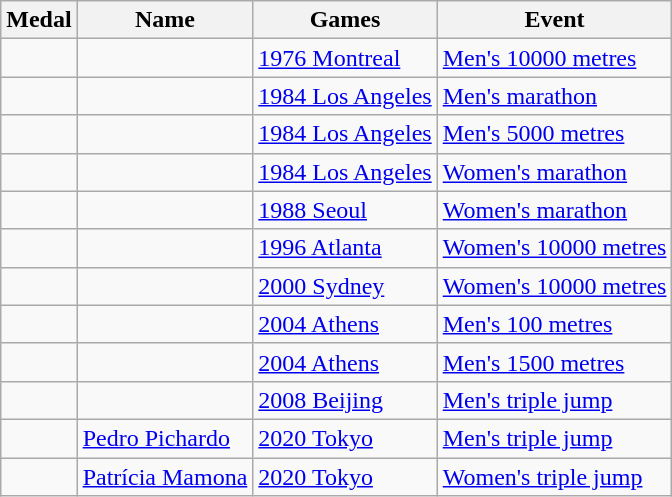<table class="wikitable sortable">
<tr>
<th>Medal</th>
<th>Name</th>
<th>Games</th>
<th>Event</th>
</tr>
<tr>
<td></td>
<td></td>
<td> <a href='#'>1976 Montreal</a></td>
<td><a href='#'>Men's 10000 metres</a></td>
</tr>
<tr>
<td></td>
<td></td>
<td> <a href='#'>1984 Los Angeles</a></td>
<td><a href='#'>Men's marathon</a></td>
</tr>
<tr>
<td></td>
<td></td>
<td> <a href='#'>1984 Los Angeles</a></td>
<td><a href='#'>Men's 5000 metres</a></td>
</tr>
<tr>
<td></td>
<td></td>
<td> <a href='#'>1984 Los Angeles</a></td>
<td><a href='#'>Women's marathon</a></td>
</tr>
<tr>
<td></td>
<td></td>
<td> <a href='#'>1988 Seoul</a></td>
<td><a href='#'>Women's marathon</a></td>
</tr>
<tr>
<td></td>
<td></td>
<td> <a href='#'>1996 Atlanta</a></td>
<td><a href='#'>Women's 10000 metres</a></td>
</tr>
<tr>
<td></td>
<td></td>
<td> <a href='#'>2000 Sydney</a></td>
<td><a href='#'>Women's 10000 metres</a></td>
</tr>
<tr>
<td></td>
<td></td>
<td> <a href='#'>2004 Athens</a></td>
<td><a href='#'>Men's 100 metres</a></td>
</tr>
<tr>
<td></td>
<td></td>
<td> <a href='#'>2004 Athens</a></td>
<td><a href='#'>Men's 1500 metres</a></td>
</tr>
<tr>
<td></td>
<td></td>
<td> <a href='#'>2008 Beijing</a></td>
<td><a href='#'>Men's triple jump</a></td>
</tr>
<tr>
<td></td>
<td><a href='#'>Pedro Pichardo</a></td>
<td> <a href='#'>2020 Tokyo</a></td>
<td><a href='#'>Men's triple jump</a></td>
</tr>
<tr>
<td></td>
<td><a href='#'>Patrícia Mamona</a></td>
<td> <a href='#'>2020 Tokyo</a></td>
<td><a href='#'>Women's triple jump</a></td>
</tr>
</table>
